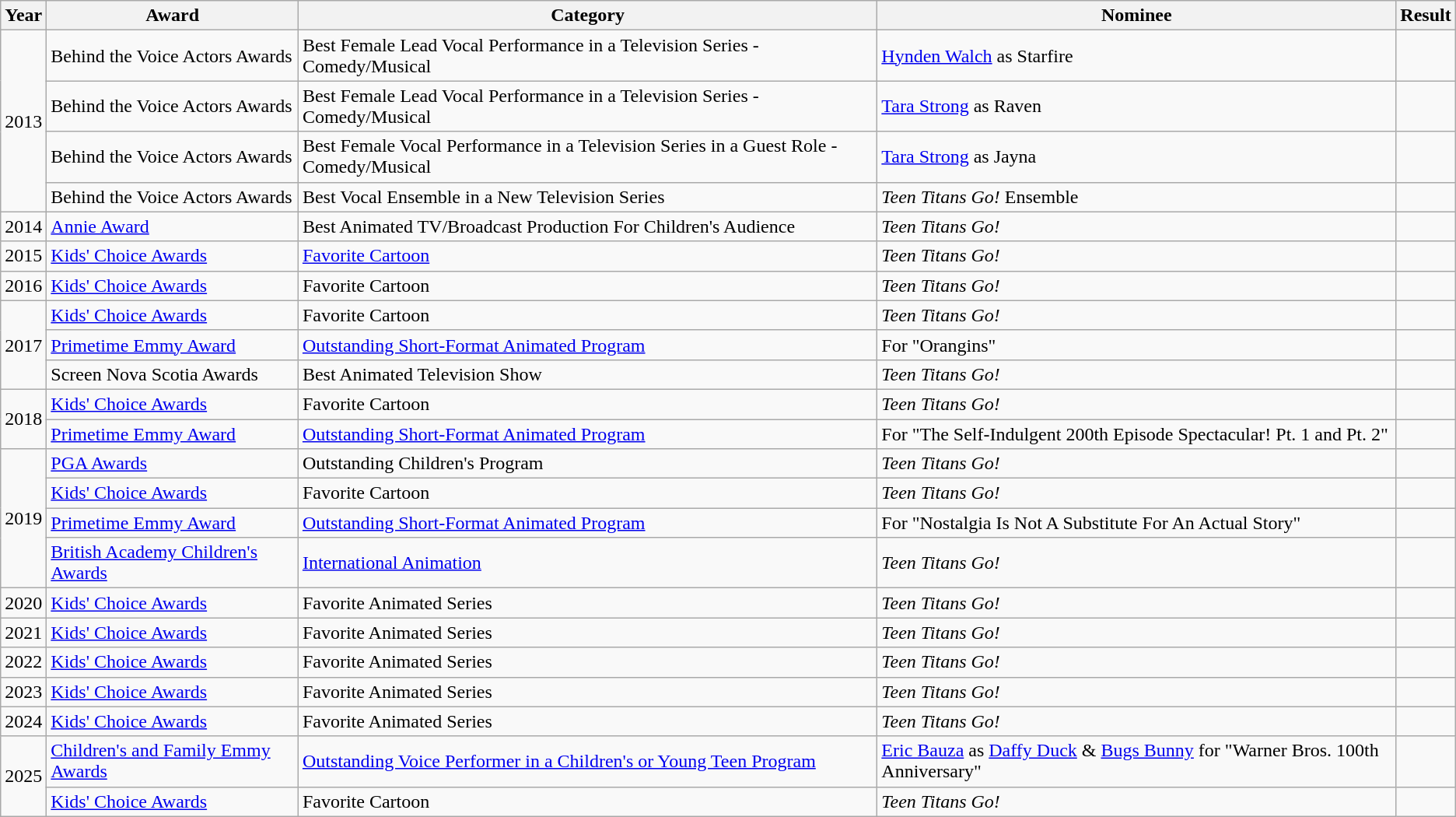<table class="wikitable sortable">
<tr>
<th>Year</th>
<th>Award</th>
<th>Category</th>
<th>Nominee</th>
<th>Result</th>
</tr>
<tr>
<td rowspan="4">2013</td>
<td>Behind the Voice Actors Awards</td>
<td>Best Female Lead Vocal Performance in a Television Series - Comedy/Musical</td>
<td><a href='#'>Hynden Walch</a> as Starfire</td>
<td></td>
</tr>
<tr>
<td>Behind the Voice Actors Awards</td>
<td>Best Female Lead Vocal Performance in a Television Series - Comedy/Musical</td>
<td><a href='#'>Tara Strong</a> as Raven</td>
<td></td>
</tr>
<tr>
<td>Behind the Voice Actors Awards</td>
<td>Best Female Vocal Performance in a Television Series in a Guest Role - Comedy/Musical</td>
<td><a href='#'>Tara Strong</a> as Jayna</td>
<td></td>
</tr>
<tr>
<td>Behind the Voice Actors Awards</td>
<td>Best Vocal Ensemble in a New Television Series</td>
<td><em>Teen Titans Go!</em> Ensemble</td>
<td></td>
</tr>
<tr>
<td>2014</td>
<td><a href='#'>Annie Award</a></td>
<td>Best Animated TV/Broadcast Production For Children's Audience</td>
<td><em>Teen Titans Go!</em></td>
<td></td>
</tr>
<tr>
<td>2015</td>
<td><a href='#'>Kids' Choice Awards</a></td>
<td><a href='#'>Favorite Cartoon</a></td>
<td><em>Teen Titans Go!</em></td>
<td></td>
</tr>
<tr>
<td>2016</td>
<td><a href='#'>Kids' Choice Awards</a></td>
<td>Favorite Cartoon</td>
<td><em>Teen Titans Go!</em></td>
<td></td>
</tr>
<tr>
<td rowspan="3">2017</td>
<td><a href='#'>Kids' Choice Awards</a></td>
<td>Favorite Cartoon</td>
<td><em>Teen Titans Go!</em></td>
<td></td>
</tr>
<tr>
<td><a href='#'>Primetime Emmy Award</a></td>
<td><a href='#'>Outstanding Short-Format Animated Program</a></td>
<td>For "Orangins"</td>
<td></td>
</tr>
<tr>
<td>Screen Nova Scotia Awards</td>
<td>Best Animated Television Show</td>
<td><em>Teen Titans Go!</em></td>
<td></td>
</tr>
<tr>
<td rowspan="2">2018</td>
<td><a href='#'>Kids' Choice Awards</a></td>
<td>Favorite Cartoon</td>
<td><em>Teen Titans Go!</em></td>
<td></td>
</tr>
<tr>
<td><a href='#'>Primetime Emmy Award</a></td>
<td><a href='#'>Outstanding Short-Format Animated Program</a></td>
<td>For "The Self-Indulgent 200th Episode Spectacular! Pt. 1 and Pt. 2"</td>
<td></td>
</tr>
<tr>
<td rowspan=4>2019</td>
<td><a href='#'>PGA Awards</a></td>
<td>Outstanding Children's Program</td>
<td><em>Teen Titans Go!</em></td>
<td></td>
</tr>
<tr>
<td><a href='#'>Kids' Choice Awards</a></td>
<td>Favorite Cartoon</td>
<td><em>Teen Titans Go!</em></td>
<td></td>
</tr>
<tr>
<td><a href='#'>Primetime Emmy Award</a></td>
<td><a href='#'>Outstanding Short-Format Animated Program</a></td>
<td>For "Nostalgia Is Not A Substitute For An Actual Story"</td>
<td></td>
</tr>
<tr>
<td><a href='#'>British Academy Children's Awards</a></td>
<td><a href='#'>International Animation</a></td>
<td><em>Teen Titans Go!</em></td>
<td></td>
</tr>
<tr>
<td>2020</td>
<td><a href='#'>Kids' Choice Awards</a></td>
<td>Favorite Animated Series</td>
<td><em>Teen Titans Go!</em></td>
<td></td>
</tr>
<tr>
<td>2021</td>
<td><a href='#'>Kids' Choice Awards</a></td>
<td>Favorite Animated Series</td>
<td><em>Teen Titans Go!</em></td>
<td></td>
</tr>
<tr>
<td>2022</td>
<td><a href='#'>Kids' Choice Awards</a></td>
<td>Favorite Animated Series</td>
<td><em>Teen Titans Go!</em></td>
<td></td>
</tr>
<tr>
<td>2023</td>
<td><a href='#'>Kids' Choice Awards</a></td>
<td>Favorite Animated Series</td>
<td><em>Teen Titans Go!</em></td>
<td></td>
</tr>
<tr>
<td>2024</td>
<td><a href='#'>Kids' Choice Awards</a></td>
<td>Favorite Animated Series</td>
<td><em>Teen Titans Go!</em></td>
<td></td>
</tr>
<tr>
<td rowspan="2">2025</td>
<td><a href='#'>Children's and Family Emmy Awards</a></td>
<td><a href='#'>Outstanding Voice Performer in a Children's or Young Teen Program</a></td>
<td><a href='#'>Eric Bauza</a> as <a href='#'>Daffy Duck</a> & <a href='#'>Bugs Bunny</a> for "Warner Bros. 100th Anniversary"</td>
<td></td>
</tr>
<tr>
<td><a href='#'>Kids' Choice Awards</a></td>
<td>Favorite Cartoon</td>
<td><em>Teen Titans Go!</em></td>
<td></td>
</tr>
</table>
